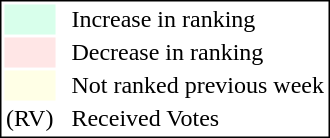<table style="border:1px solid black;">
<tr>
<td style="background:#D8FFEB; width:20px;"></td>
<td> </td>
<td>Increase in ranking</td>
</tr>
<tr>
<td style="background:#FFE6E6; width:20px;"></td>
<td> </td>
<td>Decrease in ranking</td>
</tr>
<tr>
<td style="background:#FFFFE6; width:20px;"></td>
<td> </td>
<td>Not ranked previous week</td>
</tr>
<tr>
<td>(RV)</td>
<td> </td>
<td>Received Votes</td>
</tr>
</table>
